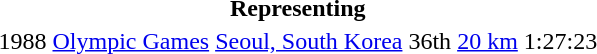<table>
<tr>
<th colspan="6">Representing </th>
</tr>
<tr>
<td>1988</td>
<td><a href='#'>Olympic Games</a></td>
<td><a href='#'>Seoul, South Korea</a></td>
<td>36th</td>
<td><a href='#'>20 km</a></td>
<td>1:27:23</td>
</tr>
</table>
